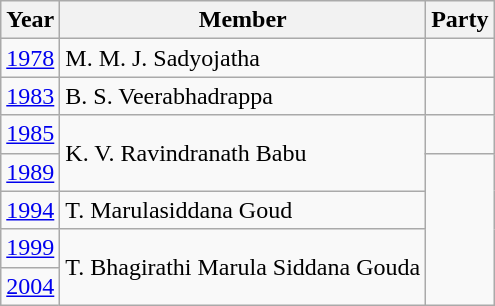<table class="wikitable sortable">
<tr>
<th>Year</th>
<th>Member</th>
<th colspan="2">Party</th>
</tr>
<tr>
<td><a href='#'>1978</a></td>
<td>M. M. J. Sadyojatha</td>
<td></td>
</tr>
<tr>
<td><a href='#'>1983</a></td>
<td>B. S. Veerabhadrappa</td>
<td></td>
</tr>
<tr>
<td><a href='#'>1985</a></td>
<td rowspan=2>K. V. Ravindranath Babu</td>
<td></td>
</tr>
<tr>
<td><a href='#'>1989</a></td>
</tr>
<tr>
<td><a href='#'>1994</a></td>
<td>T. Marulasiddana Goud</td>
</tr>
<tr>
<td><a href='#'>1999</a></td>
<td rowspan=2>T. Bhagirathi Marula Siddana Gouda</td>
</tr>
<tr>
<td><a href='#'>2004</a></td>
</tr>
</table>
